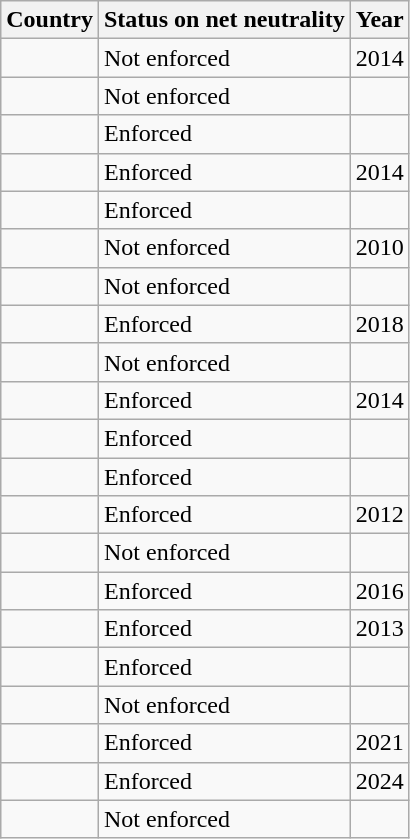<table class="wikitable sortable">
<tr>
<th>Country</th>
<th>Status on net neutrality</th>
<th>Year</th>
</tr>
<tr>
<td></td>
<td>Not enforced</td>
<td>2014</td>
</tr>
<tr>
<td></td>
<td>Not enforced</td>
<td></td>
</tr>
<tr>
<td></td>
<td>Enforced</td>
<td></td>
</tr>
<tr>
<td></td>
<td>Enforced</td>
<td>2014</td>
</tr>
<tr>
<td></td>
<td>Enforced</td>
<td></td>
</tr>
<tr>
<td></td>
<td>Not enforced</td>
<td>2010</td>
</tr>
<tr>
<td></td>
<td>Not enforced</td>
<td></td>
</tr>
<tr>
<td></td>
<td>Enforced</td>
<td>2018</td>
</tr>
<tr>
<td></td>
<td>Not enforced</td>
<td></td>
</tr>
<tr>
<td></td>
<td>Enforced</td>
<td>2014</td>
</tr>
<tr>
<td></td>
<td>Enforced</td>
<td></td>
</tr>
<tr>
<td></td>
<td>Enforced</td>
<td></td>
</tr>
<tr>
<td></td>
<td>Enforced</td>
<td>2012</td>
</tr>
<tr>
<td></td>
<td>Not enforced</td>
<td></td>
</tr>
<tr>
<td></td>
<td>Enforced</td>
<td>2016</td>
</tr>
<tr>
<td></td>
<td>Enforced</td>
<td>2013</td>
</tr>
<tr>
<td></td>
<td>Enforced</td>
<td></td>
</tr>
<tr>
<td></td>
<td>Not enforced</td>
<td></td>
</tr>
<tr>
<td></td>
<td>Enforced</td>
<td>2021</td>
</tr>
<tr>
<td></td>
<td>Enforced</td>
<td>2024</td>
</tr>
<tr>
<td></td>
<td>Not enforced</td>
<td></td>
</tr>
</table>
